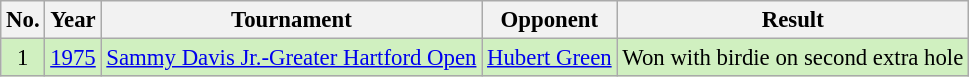<table class="wikitable" style="font-size:95%;">
<tr>
<th>No.</th>
<th>Year</th>
<th>Tournament</th>
<th>Opponent</th>
<th>Result</th>
</tr>
<tr style="background:#D0F0C0;">
<td align=center>1</td>
<td><a href='#'>1975</a></td>
<td><a href='#'>Sammy Davis Jr.-Greater Hartford Open</a></td>
<td> <a href='#'>Hubert Green</a></td>
<td>Won with birdie on second extra hole</td>
</tr>
</table>
